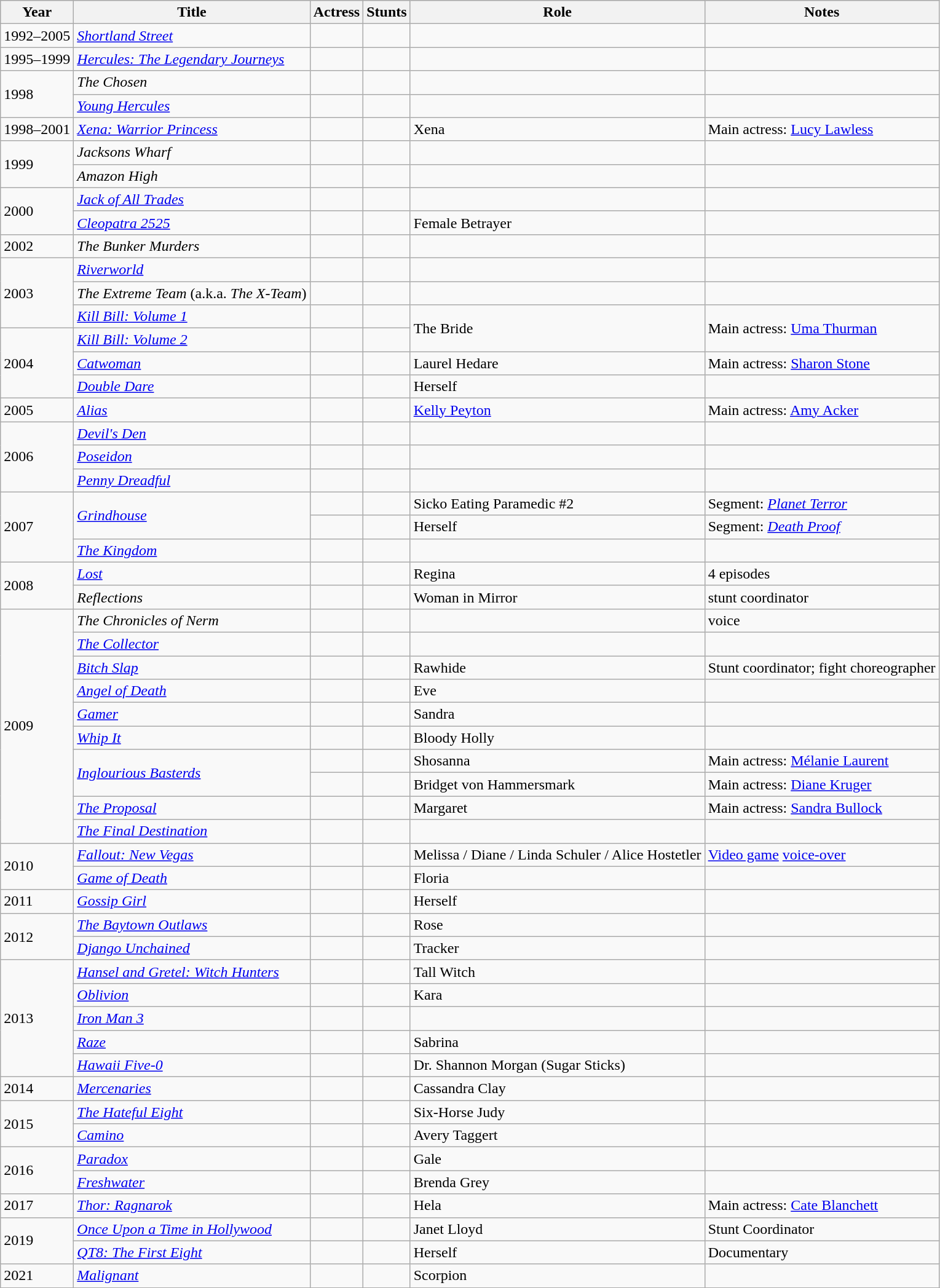<table class="wikitable sortable plainrowheaders">
<tr style="background:#ccc; text-align:center;">
<th scope="col">Year</th>
<th scope="col">Title</th>
<th scope="col">Actress</th>
<th scope="col">Stunts</th>
<th scope="col" class="unsortable">Role</th>
<th scope=col class="unsortable">Notes</th>
</tr>
<tr>
<td>1992–2005</td>
<td><em><a href='#'>Shortland Street</a></em></td>
<td></td>
<td></td>
<td></td>
<td></td>
</tr>
<tr>
<td>1995–1999</td>
<td><em><a href='#'>Hercules: The Legendary Journeys</a></em></td>
<td></td>
<td></td>
<td></td>
<td></td>
</tr>
<tr>
<td rowspan=2>1998</td>
<td><em>The Chosen</em></td>
<td></td>
<td></td>
<td></td>
<td></td>
</tr>
<tr>
<td><em><a href='#'>Young Hercules</a></em></td>
<td></td>
<td></td>
<td></td>
<td></td>
</tr>
<tr>
<td>1998–2001</td>
<td><em><a href='#'>Xena: Warrior Princess</a></em></td>
<td></td>
<td></td>
<td>Xena</td>
<td>Main actress: <a href='#'>Lucy Lawless</a></td>
</tr>
<tr>
<td rowspan=2>1999</td>
<td><em>Jacksons Wharf</em></td>
<td></td>
<td></td>
<td></td>
<td></td>
</tr>
<tr>
<td><em>Amazon High</em></td>
<td></td>
<td></td>
<td></td>
<td></td>
</tr>
<tr>
<td rowspan=2>2000</td>
<td><em><a href='#'>Jack of All Trades</a></em></td>
<td></td>
<td></td>
<td></td>
<td></td>
</tr>
<tr>
<td><em><a href='#'>Cleopatra 2525</a></em></td>
<td></td>
<td></td>
<td>Female Betrayer</td>
<td></td>
</tr>
<tr>
<td>2002</td>
<td><em>The Bunker Murders</em></td>
<td></td>
<td></td>
<td></td>
<td></td>
</tr>
<tr>
<td rowspan=3>2003</td>
<td><em><a href='#'>Riverworld</a></em></td>
<td></td>
<td></td>
<td></td>
<td></td>
</tr>
<tr>
<td><em>The Extreme Team</em> (a.k.a. <em>The X-Team</em>)</td>
<td></td>
<td></td>
<td></td>
<td></td>
</tr>
<tr>
<td><em><a href='#'>Kill Bill: Volume 1</a></em></td>
<td></td>
<td></td>
<td rowspan=2>The Bride</td>
<td rowspan=2>Main actress: <a href='#'>Uma Thurman</a></td>
</tr>
<tr>
<td rowspan=3>2004</td>
<td><em><a href='#'>Kill Bill: Volume 2</a></em></td>
<td></td>
<td></td>
</tr>
<tr>
<td><em><a href='#'>Catwoman</a></em></td>
<td></td>
<td></td>
<td>Laurel Hedare</td>
<td>Main actress: <a href='#'>Sharon Stone</a></td>
</tr>
<tr>
<td><em><a href='#'>Double Dare</a></em></td>
<td></td>
<td></td>
<td>Herself</td>
<td></td>
</tr>
<tr>
<td>2005</td>
<td><em><a href='#'>Alias</a></em></td>
<td></td>
<td></td>
<td><a href='#'>Kelly Peyton</a></td>
<td>Main actress: <a href='#'>Amy Acker</a></td>
</tr>
<tr>
<td rowspan=3>2006</td>
<td><em><a href='#'>Devil's Den</a></em></td>
<td></td>
<td></td>
<td></td>
<td></td>
</tr>
<tr>
<td><em><a href='#'>Poseidon</a></em></td>
<td></td>
<td></td>
<td></td>
<td></td>
</tr>
<tr>
<td><em><a href='#'>Penny Dreadful</a></em></td>
<td></td>
<td></td>
<td></td>
<td></td>
</tr>
<tr>
<td rowspan=3>2007</td>
<td rowspan=2><em><a href='#'>Grindhouse</a></em></td>
<td></td>
<td></td>
<td>Sicko Eating Paramedic #2</td>
<td>Segment: <em><a href='#'>Planet Terror</a></em></td>
</tr>
<tr>
<td></td>
<td></td>
<td>Herself</td>
<td>Segment: <em><a href='#'>Death Proof</a></em></td>
</tr>
<tr>
<td><em><a href='#'>The Kingdom</a></em></td>
<td></td>
<td></td>
<td></td>
<td></td>
</tr>
<tr>
<td rowspan=2>2008</td>
<td><em><a href='#'>Lost</a></em></td>
<td></td>
<td></td>
<td>Regina</td>
<td>4 episodes</td>
</tr>
<tr>
<td><em>Reflections</em></td>
<td></td>
<td></td>
<td>Woman in Mirror</td>
<td>stunt coordinator</td>
</tr>
<tr>
<td rowspan=10>2009</td>
<td><em>The Chronicles of Nerm</em></td>
<td></td>
<td></td>
<td></td>
<td>voice</td>
</tr>
<tr>
<td><em><a href='#'>The Collector</a></em></td>
<td></td>
<td></td>
<td></td>
<td></td>
</tr>
<tr>
<td><em><a href='#'>Bitch Slap</a></em></td>
<td></td>
<td></td>
<td>Rawhide</td>
<td>Stunt coordinator; fight choreographer</td>
</tr>
<tr>
<td><em><a href='#'>Angel of Death</a></em></td>
<td></td>
<td></td>
<td>Eve</td>
<td></td>
</tr>
<tr>
<td><em><a href='#'>Gamer</a></em></td>
<td></td>
<td></td>
<td>Sandra</td>
<td></td>
</tr>
<tr>
<td><em><a href='#'>Whip It</a></em></td>
<td></td>
<td></td>
<td>Bloody Holly</td>
<td></td>
</tr>
<tr>
<td rowspan=2><em><a href='#'>Inglourious Basterds</a></em></td>
<td></td>
<td></td>
<td>Shosanna</td>
<td>Main actress: <a href='#'>Mélanie Laurent</a></td>
</tr>
<tr>
<td></td>
<td></td>
<td>Bridget von Hammersmark</td>
<td>Main actress: <a href='#'>Diane Kruger</a></td>
</tr>
<tr>
<td><em><a href='#'>The Proposal</a></em></td>
<td></td>
<td></td>
<td>Margaret</td>
<td>Main actress: <a href='#'>Sandra Bullock</a></td>
</tr>
<tr>
<td><em><a href='#'>The Final Destination</a></em></td>
<td></td>
<td></td>
<td></td>
<td></td>
</tr>
<tr>
<td rowspan=2>2010</td>
<td><em><a href='#'>Fallout: New Vegas</a></em></td>
<td></td>
<td></td>
<td>Melissa / Diane / Linda Schuler / Alice Hostetler</td>
<td><a href='#'>Video game</a> <a href='#'>voice-over</a></td>
</tr>
<tr>
<td><em><a href='#'>Game of Death</a></em></td>
<td></td>
<td></td>
<td>Floria</td>
<td></td>
</tr>
<tr>
<td>2011</td>
<td><em><a href='#'>Gossip Girl</a></em></td>
<td></td>
<td></td>
<td>Herself</td>
<td></td>
</tr>
<tr>
<td rowspan=2>2012</td>
<td><em><a href='#'>The Baytown Outlaws</a></em></td>
<td></td>
<td></td>
<td>Rose</td>
<td></td>
</tr>
<tr>
<td><em><a href='#'>Django Unchained</a></em></td>
<td></td>
<td></td>
<td>Tracker</td>
<td></td>
</tr>
<tr>
<td rowspan=5>2013</td>
<td><em><a href='#'>Hansel and Gretel: Witch Hunters</a></em></td>
<td></td>
<td></td>
<td>Tall Witch</td>
<td></td>
</tr>
<tr>
<td><em><a href='#'>Oblivion</a></em></td>
<td></td>
<td></td>
<td>Kara</td>
<td></td>
</tr>
<tr>
<td><em><a href='#'>Iron Man 3</a></em></td>
<td></td>
<td></td>
<td></td>
<td></td>
</tr>
<tr>
<td><em><a href='#'>Raze</a></em></td>
<td></td>
<td></td>
<td>Sabrina</td>
<td></td>
</tr>
<tr>
<td><em><a href='#'>Hawaii Five-0</a></em></td>
<td></td>
<td></td>
<td>Dr. Shannon Morgan (Sugar Sticks)</td>
<td></td>
</tr>
<tr>
<td>2014</td>
<td><em><a href='#'>Mercenaries</a></em></td>
<td></td>
<td></td>
<td>Cassandra Clay</td>
<td></td>
</tr>
<tr>
<td rowspan=2>2015</td>
<td><em><a href='#'>The Hateful Eight</a></em></td>
<td></td>
<td></td>
<td>Six-Horse Judy</td>
<td></td>
</tr>
<tr>
<td><em><a href='#'>Camino</a></em></td>
<td></td>
<td></td>
<td>Avery Taggert</td>
<td></td>
</tr>
<tr>
<td rowspan=2>2016</td>
<td><em><a href='#'>Paradox</a></em></td>
<td></td>
<td></td>
<td>Gale</td>
<td></td>
</tr>
<tr>
<td><em><a href='#'>Freshwater</a></em></td>
<td></td>
<td></td>
<td>Brenda Grey</td>
<td></td>
</tr>
<tr>
<td>2017</td>
<td><em><a href='#'>Thor: Ragnarok</a></em></td>
<td></td>
<td></td>
<td>Hela</td>
<td>Main actress: <a href='#'>Cate Blanchett</a></td>
</tr>
<tr>
<td rowspan=2>2019</td>
<td><em><a href='#'>Once Upon a Time in Hollywood</a></em></td>
<td></td>
<td></td>
<td>Janet Lloyd</td>
<td>Stunt Coordinator</td>
</tr>
<tr>
<td><em><a href='#'>QT8: The First Eight</a></em></td>
<td></td>
<td></td>
<td>Herself</td>
<td>Documentary</td>
</tr>
<tr>
<td>2021</td>
<td><em><a href='#'>Malignant</a></em></td>
<td></td>
<td></td>
<td>Scorpion</td>
<td></td>
</tr>
<tr>
</tr>
</table>
